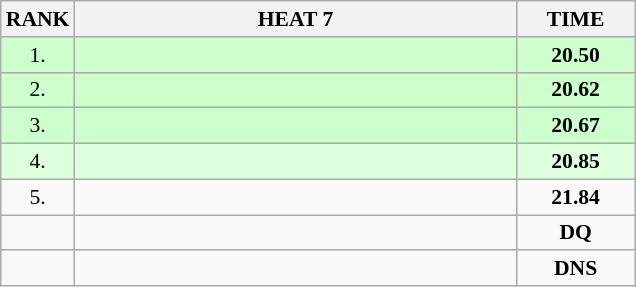<table class="wikitable" style="border-collapse: collapse; font-size: 90%;">
<tr>
<th>RANK</th>
<th style="width: 20em">HEAT 7</th>
<th style="width: 5em">TIME</th>
</tr>
<tr style="background:#ccffcc;">
<td align="center">1.</td>
<td></td>
<td align="center"><strong>20.50</strong></td>
</tr>
<tr style="background:#ccffcc;">
<td align="center">2.</td>
<td></td>
<td align="center"><strong>20.62</strong></td>
</tr>
<tr style="background:#ccffcc;">
<td align="center">3.</td>
<td></td>
<td align="center"><strong>20.67</strong></td>
</tr>
<tr style="background:#ddffdd;">
<td align="center">4.</td>
<td></td>
<td align="center"><strong>20.85</strong></td>
</tr>
<tr>
<td align="center">5.</td>
<td></td>
<td align="center"><strong>21.84</strong></td>
</tr>
<tr>
<td align="center"></td>
<td></td>
<td align="center"><strong>DQ</strong></td>
</tr>
<tr>
<td align="center"></td>
<td></td>
<td align="center"><strong>DNS</strong></td>
</tr>
</table>
